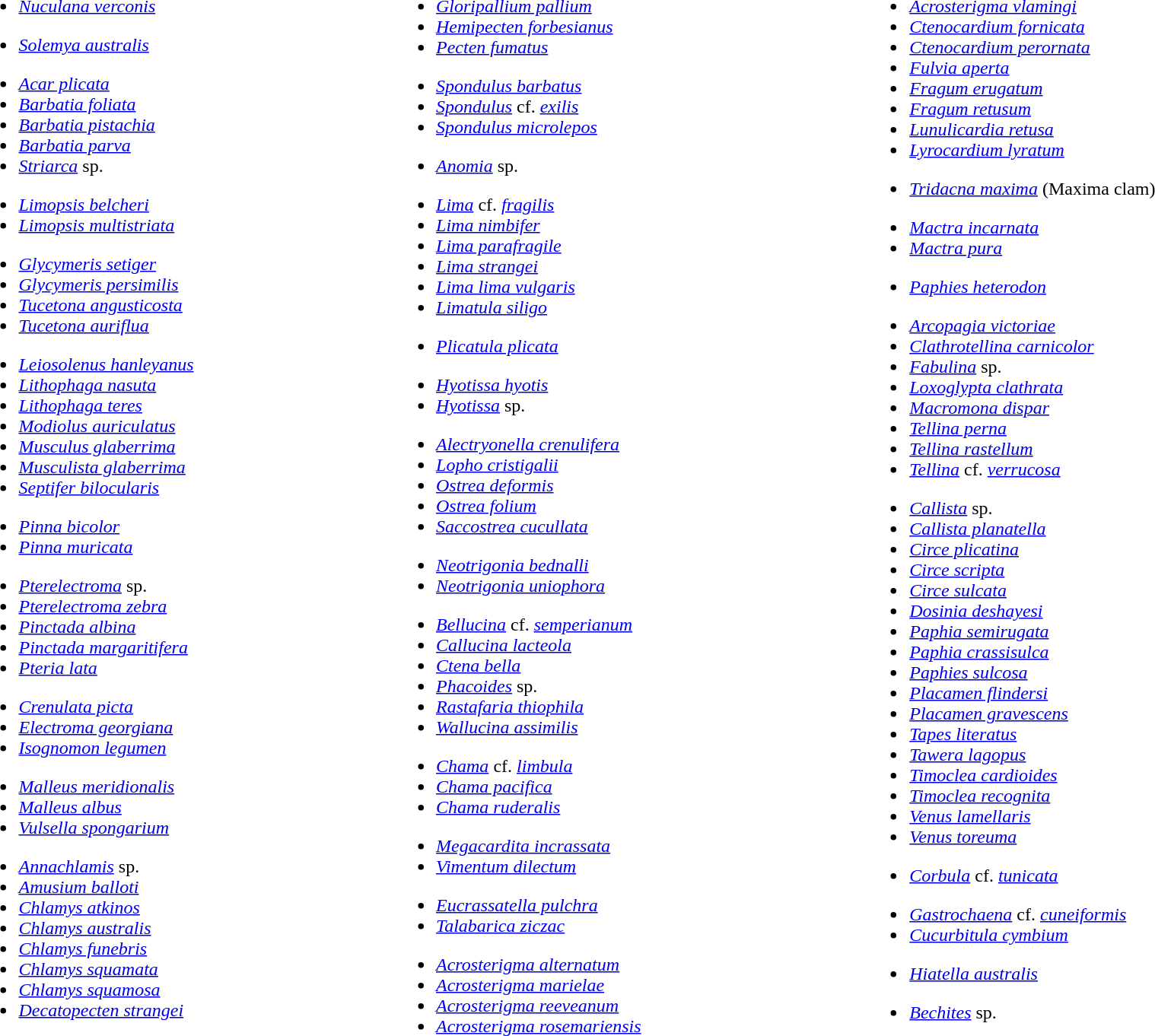<table width="100%">
<tr valign="top">
<td><br><ul><li><em><a href='#'>Nuculana verconis</a></em></li></ul><ul><li><em><a href='#'>Solemya australis</a></em></li></ul><ul><li><em><a href='#'>Acar plicata</a></em></li><li><em><a href='#'>Barbatia foliata</a></em></li><li><em><a href='#'>Barbatia pistachia</a></em></li><li><em><a href='#'>Barbatia parva</a></em></li><li><em><a href='#'>Striarca</a></em> sp.</li></ul><ul><li><em><a href='#'>Limopsis belcheri</a></em></li><li><em><a href='#'>Limopsis multistriata</a></em></li></ul><ul><li><em><a href='#'>Glycymeris setiger</a></em></li><li><em><a href='#'>Glycymeris persimilis</a></em></li><li><em><a href='#'>Tucetona angusticosta</a></em></li><li><em><a href='#'>Tucetona auriflua</a></em></li></ul><ul><li><em><a href='#'>Leiosolenus hanleyanus</a></em></li><li><em><a href='#'>Lithophaga nasuta</a></em></li><li><em><a href='#'>Lithophaga teres</a></em></li><li><em><a href='#'>Modiolus auriculatus</a></em></li><li><em><a href='#'>Musculus glaberrima</a></em></li><li><em><a href='#'>Musculista glaberrima</a></em></li><li><em><a href='#'>Septifer bilocularis</a></em></li></ul><ul><li><em><a href='#'>Pinna bicolor</a></em></li><li><em><a href='#'>Pinna muricata</a></em></li></ul><ul><li><em><a href='#'>Pterelectroma</a></em> sp.</li><li><em><a href='#'>Pterelectroma zebra</a></em></li><li><em><a href='#'>Pinctada albina</a></em></li><li><em><a href='#'>Pinctada margaritifera</a></em></li><li><em><a href='#'>Pteria lata</a></em></li></ul><ul><li><em><a href='#'>Crenulata picta</a></em></li><li><em><a href='#'>Electroma georgiana</a></em></li><li><em><a href='#'>Isognomon legumen</a></em></li></ul><ul><li><em><a href='#'>Malleus meridionalis</a></em></li><li><em><a href='#'>Malleus albus</a></em></li><li><em><a href='#'>Vulsella spongarium</a></em></li></ul><ul><li><em><a href='#'>Annachlamis</a></em> sp.</li><li><em><a href='#'>Amusium balloti</a></em></li><li><em><a href='#'>Chlamys atkinos</a></em></li><li><em><a href='#'>Chlamys australis</a></em></li><li><em><a href='#'>Chlamys funebris</a></em></li><li><em><a href='#'>Chlamys squamata</a></em></li><li><em><a href='#'>Chlamys squamosa</a></em></li><li><em><a href='#'>Decatopecten strangei</a></em></li></ul></td>
<td><br><ul><li><em><a href='#'>Gloripallium pallium</a></em></li><li><em><a href='#'>Hemipecten forbesianus</a></em></li><li><em><a href='#'>Pecten fumatus</a></em></li></ul><ul><li><em><a href='#'>Spondulus barbatus</a></em></li><li><em><a href='#'>Spondulus</a></em> cf. <em><a href='#'>exilis</a></em></li><li><em><a href='#'>Spondulus microlepos</a></em></li></ul><ul><li><em><a href='#'>Anomia</a></em> sp.</li></ul><ul><li><em><a href='#'>Lima</a></em> cf. <em><a href='#'>fragilis</a></em></li><li><em><a href='#'>Lima nimbifer</a></em></li><li><em><a href='#'>Lima parafragile</a></em></li><li><em><a href='#'>Lima strangei</a></em></li><li><em><a href='#'>Lima lima vulgaris</a></em></li><li><em><a href='#'>Limatula siligo</a></em></li></ul><ul><li><em><a href='#'>Plicatula plicata</a></em></li></ul><ul><li><em><a href='#'>Hyotissa hyotis</a></em></li><li><em><a href='#'>Hyotissa</a></em> sp.</li></ul><ul><li><em><a href='#'>Alectryonella crenulifera</a></em></li><li><em><a href='#'>Lopho cristigalii</a></em></li><li><em><a href='#'>Ostrea deformis</a></em></li><li><em><a href='#'>Ostrea folium</a></em></li><li><em><a href='#'>Saccostrea cucullata</a></em></li></ul><ul><li><em><a href='#'>Neotrigonia bednalli</a></em></li><li><em><a href='#'>Neotrigonia uniophora</a></em></li></ul><ul><li><em><a href='#'>Bellucina</a></em> cf. <em><a href='#'>semperianum</a></em></li><li><em><a href='#'>Callucina lacteola</a></em></li><li><em><a href='#'>Ctena bella</a></em></li><li><em><a href='#'>Phacoides</a></em> sp.</li><li><em><a href='#'>Rastafaria thiophila</a></em></li><li><em><a href='#'>Wallucina assimilis</a></em></li></ul><ul><li><em><a href='#'>Chama</a></em> cf. <em><a href='#'>limbula</a></em></li><li><em><a href='#'>Chama pacifica</a></em></li><li><em><a href='#'>Chama ruderalis</a></em></li></ul><ul><li><em><a href='#'>Megacardita incrassata</a></em></li><li><em><a href='#'>Vimentum dilectum</a></em></li></ul><ul><li><em><a href='#'>Eucrassatella pulchra</a></em></li><li><em><a href='#'>Talabarica ziczac</a></em></li></ul><ul><li><em><a href='#'>Acrosterigma alternatum</a></em></li><li><em><a href='#'>Acrosterigma marielae</a></em></li><li><em><a href='#'>Acrosterigma reeveanum</a></em></li><li><em><a href='#'>Acrosterigma rosemariensis</a></em></li></ul></td>
<td><br><ul><li><em><a href='#'>Acrosterigma vlamingi</a></em></li><li><em><a href='#'>Ctenocardium fornicata</a></em></li><li><em><a href='#'>Ctenocardium perornata</a></em></li><li><em><a href='#'>Fulvia aperta</a></em></li><li><em><a href='#'>Fragum erugatum</a></em></li><li><em><a href='#'>Fragum retusum</a></em></li><li><em><a href='#'>Lunulicardia retusa</a></em></li><li><em><a href='#'>Lyrocardium lyratum</a></em></li></ul><ul><li><em><a href='#'>Tridacna maxima</a></em> (Maxima clam)</li></ul><ul><li><em><a href='#'>Mactra incarnata</a></em></li><li><em><a href='#'>Mactra pura</a></em></li></ul><ul><li><em><a href='#'>Paphies heterodon</a></em></li></ul><ul><li><em><a href='#'>Arcopagia victoriae</a></em></li><li><em><a href='#'>Clathrotellina carnicolor</a></em></li><li><em><a href='#'>Fabulina</a></em> sp.</li><li><em><a href='#'>Loxoglypta clathrata</a></em></li><li><em><a href='#'>Macromona dispar</a></em></li><li><em><a href='#'>Tellina perna</a></em></li><li><em><a href='#'>Tellina rastellum</a></em></li><li><em><a href='#'>Tellina</a></em> cf. <em><a href='#'>verrucosa</a></em></li></ul><ul><li><em><a href='#'>Callista</a></em> sp.</li><li><em><a href='#'>Callista planatella</a></em></li><li><em><a href='#'>Circe plicatina</a></em></li><li><em><a href='#'>Circe scripta</a></em></li><li><em><a href='#'>Circe sulcata</a></em></li><li><em><a href='#'>Dosinia deshayesi</a></em></li><li><em><a href='#'>Paphia semirugata</a></em></li><li><em><a href='#'>Paphia crassisulca</a></em></li><li><em><a href='#'>Paphies sulcosa</a></em></li><li><em><a href='#'>Placamen flindersi</a></em></li><li><em><a href='#'>Placamen gravescens</a></em></li><li><em><a href='#'>Tapes literatus</a></em></li><li><em><a href='#'>Tawera lagopus</a></em></li><li><em><a href='#'>Timoclea cardioides</a></em></li><li><em><a href='#'>Timoclea recognita</a></em></li><li><em><a href='#'>Venus lamellaris</a></em></li><li><em><a href='#'>Venus toreuma</a></em></li></ul><ul><li><em><a href='#'>Corbula</a></em> cf. <em><a href='#'>tunicata</a></em></li></ul><ul><li><em><a href='#'>Gastrochaena</a></em> cf. <em><a href='#'>cuneiformis</a></em></li><li><em><a href='#'>Cucurbitula cymbium</a></em></li></ul><ul><li><em><a href='#'>Hiatella australis</a></em></li></ul><ul><li><em><a href='#'>Bechites</a></em> sp.</li></ul></td>
</tr>
</table>
